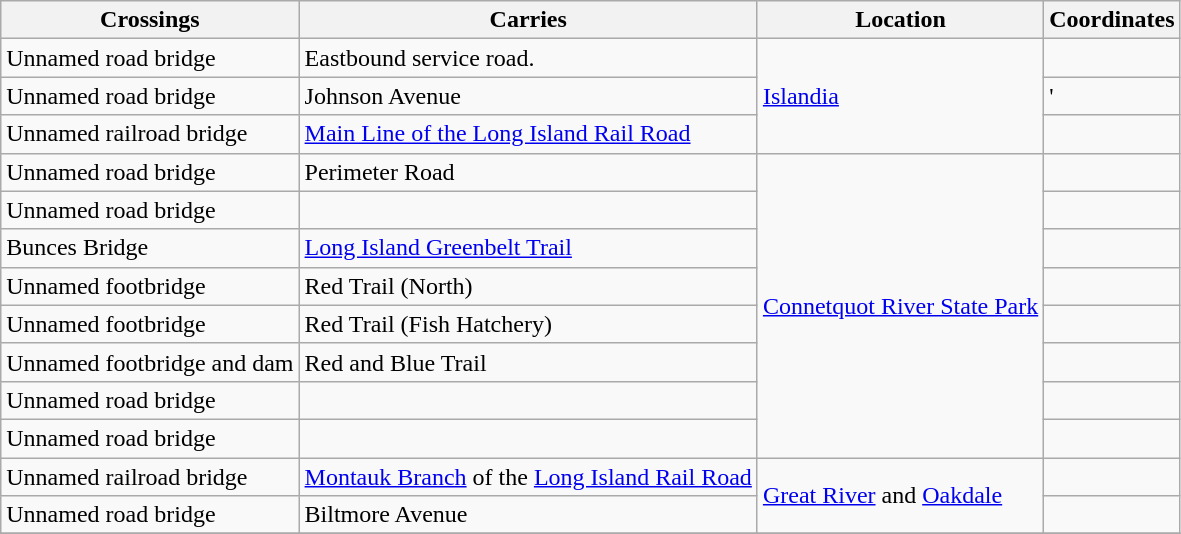<table class="wikitable sortable">
<tr>
<th>Crossings</th>
<th>Carries</th>
<th>Location</th>
<th>Coordinates</th>
</tr>
<tr>
<td>Unnamed road bridge</td>
<td> Eastbound service road.</td>
<td rowspan=3><a href='#'>Islandia</a></td>
<td></td>
</tr>
<tr>
<td>Unnamed road bridge</td>
<td>Johnson Avenue</td>
<td>'</td>
</tr>
<tr>
<td>Unnamed railroad bridge</td>
<td><a href='#'>Main Line of the Long Island Rail Road</a></td>
<td></td>
</tr>
<tr>
<td>Unnamed road bridge</td>
<td>Perimeter Road</td>
<td rowspan=8><a href='#'>Connetquot River State Park</a></td>
<td></td>
</tr>
<tr>
<td>Unnamed road bridge</td>
<td></td>
<td></td>
</tr>
<tr>
<td>Bunces Bridge</td>
<td><a href='#'>Long Island Greenbelt Trail</a></td>
<td></td>
</tr>
<tr>
<td>Unnamed footbridge</td>
<td>Red Trail (North)</td>
<td></td>
</tr>
<tr>
<td>Unnamed footbridge</td>
<td>Red Trail (Fish Hatchery)</td>
<td></td>
</tr>
<tr>
<td>Unnamed footbridge and dam</td>
<td>Red and Blue Trail</td>
<td></td>
</tr>
<tr>
<td>Unnamed road bridge</td>
<td></td>
<td></td>
</tr>
<tr>
<td>Unnamed road bridge</td>
<td></td>
<td></td>
</tr>
<tr>
<td>Unnamed railroad bridge</td>
<td><a href='#'>Montauk Branch</a> of the <a href='#'>Long Island Rail Road</a></td>
<td rowspan=2><a href='#'>Great River</a> and <a href='#'>Oakdale</a></td>
<td></td>
</tr>
<tr>
<td>Unnamed road bridge</td>
<td>Biltmore Avenue</td>
<td></td>
</tr>
<tr>
</tr>
</table>
